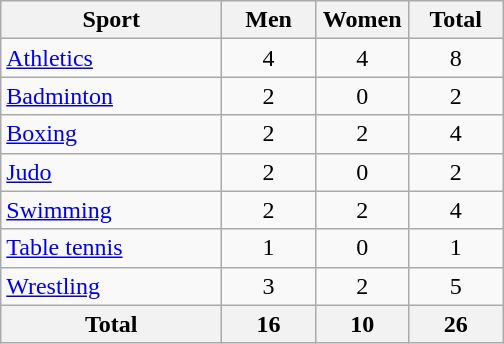<table class="wikitable sortable" style="text-align:center;">
<tr>
<th width=140>Sport</th>
<th width=55>Men</th>
<th width=55>Women</th>
<th width=55>Total</th>
</tr>
<tr>
<td align=left><a href='#'>Athletics</a></td>
<td>4</td>
<td>4</td>
<td>8</td>
</tr>
<tr>
<td align=left><a href='#'>Badminton</a></td>
<td>2</td>
<td>0</td>
<td>2</td>
</tr>
<tr>
<td align=left><a href='#'>Boxing</a></td>
<td>2</td>
<td>2</td>
<td>4</td>
</tr>
<tr>
<td align=left><a href='#'>Judo</a></td>
<td>2</td>
<td>0</td>
<td>2</td>
</tr>
<tr>
<td align=left><a href='#'>Swimming</a></td>
<td>2</td>
<td>2</td>
<td>4</td>
</tr>
<tr>
<td align=left><a href='#'>Table tennis</a></td>
<td>1</td>
<td>0</td>
<td>1</td>
</tr>
<tr>
<td align=left><a href='#'>Wrestling</a></td>
<td>3</td>
<td>2</td>
<td>5</td>
</tr>
<tr>
<th>Total</th>
<th>16</th>
<th>10</th>
<th>26</th>
</tr>
</table>
